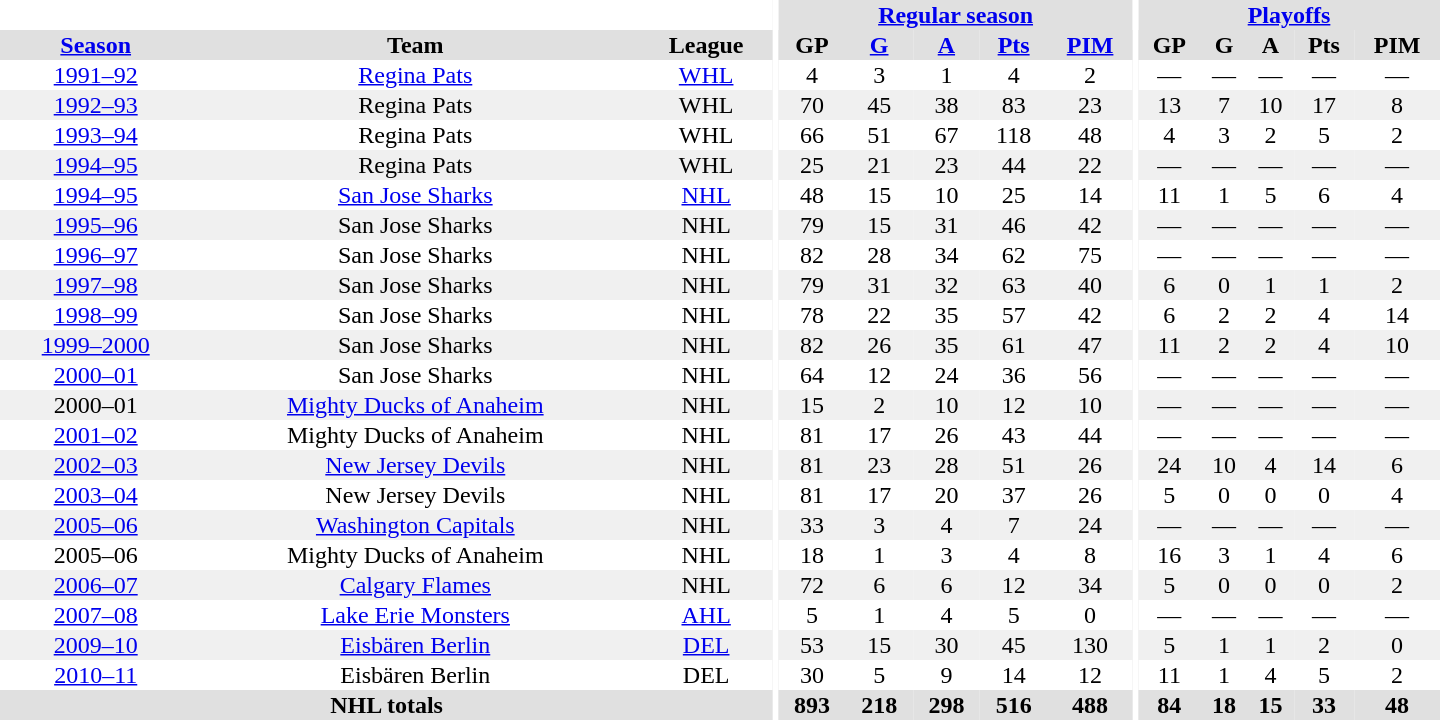<table border="0" cellpadding="1" cellspacing="0" style="text-align:center; width:60em">
<tr bgcolor="#e0e0e0">
<th colspan="3" bgcolor="#ffffff"></th>
<th rowspan="99" bgcolor="#ffffff"></th>
<th colspan="5"><a href='#'>Regular season</a></th>
<th rowspan="99" bgcolor="#ffffff"></th>
<th colspan="5"><a href='#'>Playoffs</a></th>
</tr>
<tr bgcolor="#e0e0e0">
<th><a href='#'>Season</a></th>
<th>Team</th>
<th>League</th>
<th>GP</th>
<th><a href='#'>G</a></th>
<th><a href='#'>A</a></th>
<th><a href='#'>Pts</a></th>
<th><a href='#'>PIM</a></th>
<th>GP</th>
<th>G</th>
<th>A</th>
<th>Pts</th>
<th>PIM</th>
</tr>
<tr>
<td><a href='#'>1991–92</a></td>
<td><a href='#'>Regina Pats</a></td>
<td><a href='#'>WHL</a></td>
<td>4</td>
<td>3</td>
<td>1</td>
<td>4</td>
<td>2</td>
<td>—</td>
<td>—</td>
<td>—</td>
<td>—</td>
<td>—</td>
</tr>
<tr bgcolor="#f0f0f0">
<td><a href='#'>1992–93</a></td>
<td>Regina Pats</td>
<td>WHL</td>
<td>70</td>
<td>45</td>
<td>38</td>
<td>83</td>
<td>23</td>
<td>13</td>
<td>7</td>
<td>10</td>
<td>17</td>
<td>8</td>
</tr>
<tr>
<td><a href='#'>1993–94</a></td>
<td>Regina Pats</td>
<td>WHL</td>
<td>66</td>
<td>51</td>
<td>67</td>
<td>118</td>
<td>48</td>
<td>4</td>
<td>3</td>
<td>2</td>
<td>5</td>
<td>2</td>
</tr>
<tr bgcolor="#f0f0f0">
<td><a href='#'>1994–95</a></td>
<td>Regina Pats</td>
<td>WHL</td>
<td>25</td>
<td>21</td>
<td>23</td>
<td>44</td>
<td>22</td>
<td>—</td>
<td>—</td>
<td>—</td>
<td>—</td>
<td>—</td>
</tr>
<tr>
<td><a href='#'>1994–95</a></td>
<td><a href='#'>San Jose Sharks</a></td>
<td><a href='#'>NHL</a></td>
<td>48</td>
<td>15</td>
<td>10</td>
<td>25</td>
<td>14</td>
<td>11</td>
<td>1</td>
<td>5</td>
<td>6</td>
<td>4</td>
</tr>
<tr bgcolor="#f0f0f0">
<td><a href='#'>1995–96</a></td>
<td>San Jose Sharks</td>
<td>NHL</td>
<td>79</td>
<td>15</td>
<td>31</td>
<td>46</td>
<td>42</td>
<td>—</td>
<td>—</td>
<td>—</td>
<td>—</td>
<td>—</td>
</tr>
<tr>
<td><a href='#'>1996–97</a></td>
<td>San Jose Sharks</td>
<td>NHL</td>
<td>82</td>
<td>28</td>
<td>34</td>
<td>62</td>
<td>75</td>
<td>—</td>
<td>—</td>
<td>—</td>
<td>—</td>
<td>—</td>
</tr>
<tr bgcolor="#f0f0f0">
<td><a href='#'>1997–98</a></td>
<td>San Jose Sharks</td>
<td>NHL</td>
<td>79</td>
<td>31</td>
<td>32</td>
<td>63</td>
<td>40</td>
<td>6</td>
<td>0</td>
<td>1</td>
<td>1</td>
<td>2</td>
</tr>
<tr>
<td><a href='#'>1998–99</a></td>
<td>San Jose Sharks</td>
<td>NHL</td>
<td>78</td>
<td>22</td>
<td>35</td>
<td>57</td>
<td>42</td>
<td>6</td>
<td>2</td>
<td>2</td>
<td>4</td>
<td>14</td>
</tr>
<tr bgcolor="#f0f0f0">
<td><a href='#'>1999–2000</a></td>
<td>San Jose Sharks</td>
<td>NHL</td>
<td>82</td>
<td>26</td>
<td>35</td>
<td>61</td>
<td>47</td>
<td>11</td>
<td>2</td>
<td>2</td>
<td>4</td>
<td>10</td>
</tr>
<tr>
<td><a href='#'>2000–01</a></td>
<td>San Jose Sharks</td>
<td>NHL</td>
<td>64</td>
<td>12</td>
<td>24</td>
<td>36</td>
<td>56</td>
<td>—</td>
<td>—</td>
<td>—</td>
<td>—</td>
<td>—</td>
</tr>
<tr bgcolor="#f0f0f0">
<td>2000–01</td>
<td><a href='#'>Mighty Ducks of Anaheim</a></td>
<td>NHL</td>
<td>15</td>
<td>2</td>
<td>10</td>
<td>12</td>
<td>10</td>
<td>—</td>
<td>—</td>
<td>—</td>
<td>—</td>
<td>—</td>
</tr>
<tr>
<td><a href='#'>2001–02</a></td>
<td>Mighty Ducks of Anaheim</td>
<td>NHL</td>
<td>81</td>
<td>17</td>
<td>26</td>
<td>43</td>
<td>44</td>
<td>—</td>
<td>—</td>
<td>—</td>
<td>—</td>
<td>—</td>
</tr>
<tr bgcolor="#f0f0f0">
<td><a href='#'>2002–03</a></td>
<td><a href='#'>New Jersey Devils</a></td>
<td>NHL</td>
<td>81</td>
<td>23</td>
<td>28</td>
<td>51</td>
<td>26</td>
<td>24</td>
<td>10</td>
<td>4</td>
<td>14</td>
<td>6</td>
</tr>
<tr>
<td><a href='#'>2003–04</a></td>
<td>New Jersey Devils</td>
<td>NHL</td>
<td>81</td>
<td>17</td>
<td>20</td>
<td>37</td>
<td>26</td>
<td>5</td>
<td>0</td>
<td>0</td>
<td>0</td>
<td>4</td>
</tr>
<tr bgcolor="#f0f0f0">
<td><a href='#'>2005–06</a></td>
<td><a href='#'>Washington Capitals</a></td>
<td>NHL</td>
<td>33</td>
<td>3</td>
<td>4</td>
<td>7</td>
<td>24</td>
<td>—</td>
<td>—</td>
<td>—</td>
<td>—</td>
<td>—</td>
</tr>
<tr>
<td>2005–06</td>
<td>Mighty Ducks of Anaheim</td>
<td>NHL</td>
<td>18</td>
<td>1</td>
<td>3</td>
<td>4</td>
<td>8</td>
<td>16</td>
<td>3</td>
<td>1</td>
<td>4</td>
<td>6</td>
</tr>
<tr bgcolor="#f0f0f0">
<td><a href='#'>2006–07</a></td>
<td><a href='#'>Calgary Flames</a></td>
<td>NHL</td>
<td>72</td>
<td>6</td>
<td>6</td>
<td>12</td>
<td>34</td>
<td>5</td>
<td>0</td>
<td>0</td>
<td>0</td>
<td>2</td>
</tr>
<tr>
<td><a href='#'>2007–08</a></td>
<td><a href='#'>Lake Erie Monsters</a></td>
<td><a href='#'>AHL</a></td>
<td>5</td>
<td>1</td>
<td>4</td>
<td>5</td>
<td>0</td>
<td>—</td>
<td>—</td>
<td>—</td>
<td>—</td>
<td>—</td>
</tr>
<tr bgcolor="#f0f0f0">
<td><a href='#'>2009–10</a></td>
<td><a href='#'>Eisbären Berlin</a></td>
<td><a href='#'>DEL</a></td>
<td>53</td>
<td>15</td>
<td>30</td>
<td>45</td>
<td>130</td>
<td>5</td>
<td>1</td>
<td>1</td>
<td>2</td>
<td>0</td>
</tr>
<tr>
<td><a href='#'>2010–11</a></td>
<td>Eisbären Berlin</td>
<td>DEL</td>
<td>30</td>
<td>5</td>
<td>9</td>
<td>14</td>
<td>12</td>
<td>11</td>
<td>1</td>
<td>4</td>
<td>5</td>
<td>2</td>
</tr>
<tr bgcolor="#e0e0e0">
<th colspan="3">NHL totals</th>
<th>893</th>
<th>218</th>
<th>298</th>
<th>516</th>
<th>488</th>
<th>84</th>
<th>18</th>
<th>15</th>
<th>33</th>
<th>48</th>
</tr>
</table>
